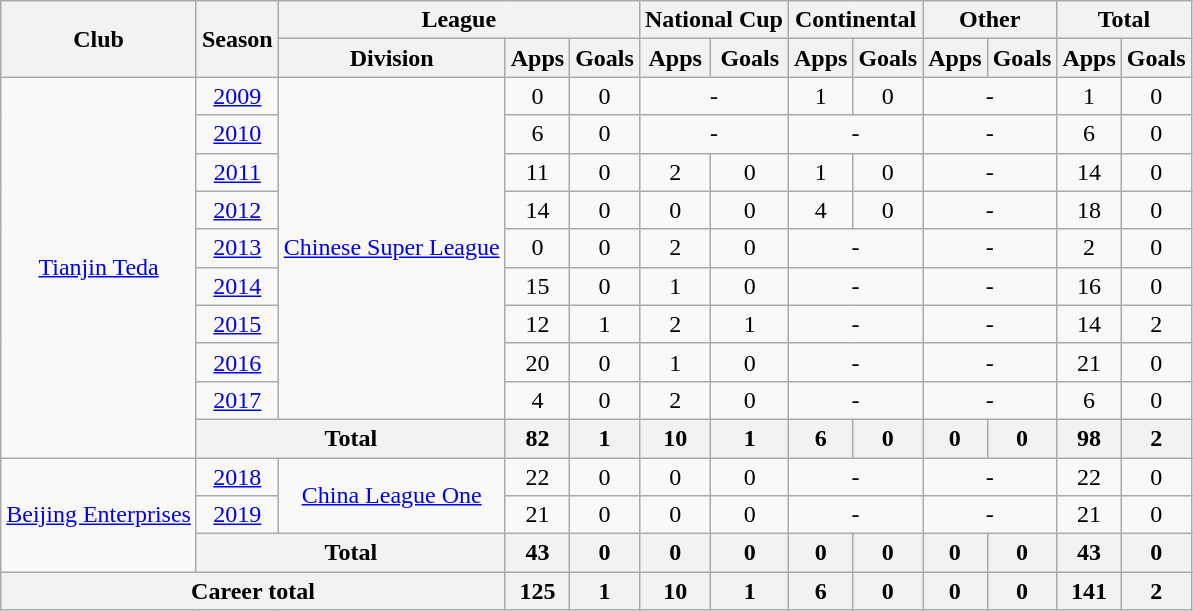<table class="wikitable" style="text-align: center">
<tr>
<th rowspan="2">Club</th>
<th rowspan="2">Season</th>
<th colspan="3">League</th>
<th colspan="2">National Cup</th>
<th colspan="2">Continental</th>
<th colspan="2">Other</th>
<th colspan="2">Total</th>
</tr>
<tr>
<th>Division</th>
<th>Apps</th>
<th>Goals</th>
<th>Apps</th>
<th>Goals</th>
<th>Apps</th>
<th>Goals</th>
<th>Apps</th>
<th>Goals</th>
<th>Apps</th>
<th>Goals</th>
</tr>
<tr>
<td rowspan=10><a href='#'>Tianjin Teda</a></td>
<td><a href='#'>2009</a></td>
<td rowspan="9"><a href='#'>Chinese Super League</a></td>
<td>0</td>
<td>0</td>
<td colspan="2">-</td>
<td>1</td>
<td>0</td>
<td colspan="2">-</td>
<td>1</td>
<td>0</td>
</tr>
<tr>
<td><a href='#'>2010</a></td>
<td>6</td>
<td>0</td>
<td colspan="2">-</td>
<td colspan="2">-</td>
<td colspan="2">-</td>
<td>6</td>
<td>0</td>
</tr>
<tr>
<td><a href='#'>2011</a></td>
<td>11</td>
<td>0</td>
<td>2</td>
<td>0</td>
<td>1</td>
<td>0</td>
<td colspan="2">-</td>
<td>14</td>
<td>0</td>
</tr>
<tr>
<td><a href='#'>2012</a></td>
<td>14</td>
<td>0</td>
<td>0</td>
<td>0</td>
<td>4</td>
<td>0</td>
<td colspan="2">-</td>
<td>18</td>
<td>0</td>
</tr>
<tr>
<td><a href='#'>2013</a></td>
<td>0</td>
<td>0</td>
<td>2</td>
<td>0</td>
<td colspan="2">-</td>
<td colspan="2">-</td>
<td>2</td>
<td>0</td>
</tr>
<tr>
<td><a href='#'>2014</a></td>
<td>15</td>
<td>0</td>
<td>1</td>
<td>0</td>
<td colspan="2">-</td>
<td colspan="2">-</td>
<td>16</td>
<td>0</td>
</tr>
<tr>
<td><a href='#'>2015</a></td>
<td>12</td>
<td>1</td>
<td>2</td>
<td>1</td>
<td colspan="2">-</td>
<td colspan="2">-</td>
<td>14</td>
<td>2</td>
</tr>
<tr>
<td><a href='#'>2016</a></td>
<td>20</td>
<td>0</td>
<td>1</td>
<td>0</td>
<td colspan="2">-</td>
<td colspan="2">-</td>
<td>21</td>
<td>0</td>
</tr>
<tr>
<td><a href='#'>2017</a></td>
<td>4</td>
<td>0</td>
<td>2</td>
<td>0</td>
<td colspan="2">-</td>
<td colspan="2">-</td>
<td>6</td>
<td>0</td>
</tr>
<tr>
<th colspan="2">Total</th>
<th>82</th>
<th>1</th>
<th>10</th>
<th>1</th>
<th>6</th>
<th>0</th>
<th>0</th>
<th>0</th>
<th>98</th>
<th>2</th>
</tr>
<tr>
<td rowspan=3><a href='#'>Beijing Enterprises</a></td>
<td><a href='#'>2018</a></td>
<td rowspan=2><a href='#'>China League One</a></td>
<td>22</td>
<td>0</td>
<td>0</td>
<td>0</td>
<td colspan="2">-</td>
<td colspan="2">-</td>
<td>22</td>
<td>0</td>
</tr>
<tr>
<td><a href='#'>2019</a></td>
<td>21</td>
<td>0</td>
<td>0</td>
<td>0</td>
<td colspan="2">-</td>
<td colspan="2">-</td>
<td>21</td>
<td>0</td>
</tr>
<tr>
<th colspan="2">Total</th>
<th>43</th>
<th>0</th>
<th>0</th>
<th>0</th>
<th>0</th>
<th>0</th>
<th>0</th>
<th>0</th>
<th>43</th>
<th>0</th>
</tr>
<tr>
<th colspan=3>Career total</th>
<th>125</th>
<th>1</th>
<th>10</th>
<th>1</th>
<th>6</th>
<th>0</th>
<th>0</th>
<th>0</th>
<th>141</th>
<th>2</th>
</tr>
</table>
